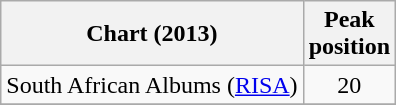<table class="wikitable sortable">
<tr>
<th>Chart (2013)</th>
<th>Peak<br>position</th>
</tr>
<tr>
<td align="left">South African Albums (<a href='#'>RISA</a>)</td>
<td align="center">20</td>
</tr>
<tr>
</tr>
</table>
